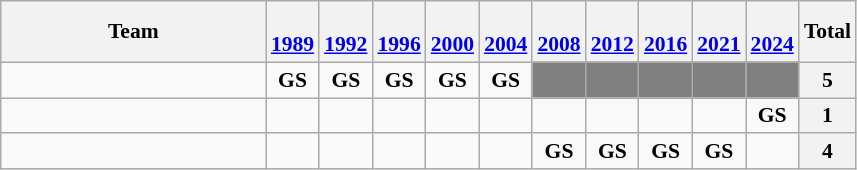<table class="wikitable" style="text-align:center; font-size:90%">
<tr>
<th width=170>Team</th>
<th><br><a href='#'>1989</a></th>
<th><br><a href='#'>1992</a></th>
<th><br><a href='#'>1996</a></th>
<th><br><a href='#'>2000</a></th>
<th><br><a href='#'>2004</a></th>
<th><br><a href='#'>2008</a></th>
<th><br><a href='#'>2012</a></th>
<th><br><a href='#'>2016</a></th>
<th><br><a href='#'>2021</a></th>
<th><br><a href='#'>2024</a></th>
<th>Total</th>
</tr>
<tr>
<td align=left></td>
<td><strong>GS</strong></td>
<td><strong>GS</strong></td>
<td><strong>GS</strong></td>
<td><strong>GS</strong></td>
<td><strong>GS</strong></td>
<td bgcolor=gray></td>
<td bgcolor=gray></td>
<td bgcolor=gray></td>
<td bgcolor=gray></td>
<td bgcolor=gray></td>
<th>5</th>
</tr>
<tr>
<td align=left></td>
<td></td>
<td></td>
<td></td>
<td></td>
<td></td>
<td></td>
<td></td>
<td></td>
<td></td>
<td><strong>GS</strong></td>
<th>1</th>
</tr>
<tr>
<td align=left></td>
<td></td>
<td></td>
<td></td>
<td></td>
<td></td>
<td><strong>GS</strong></td>
<td><strong>GS</strong></td>
<td><strong>GS</strong></td>
<td><strong>GS</strong></td>
<td></td>
<th>4</th>
</tr>
</table>
